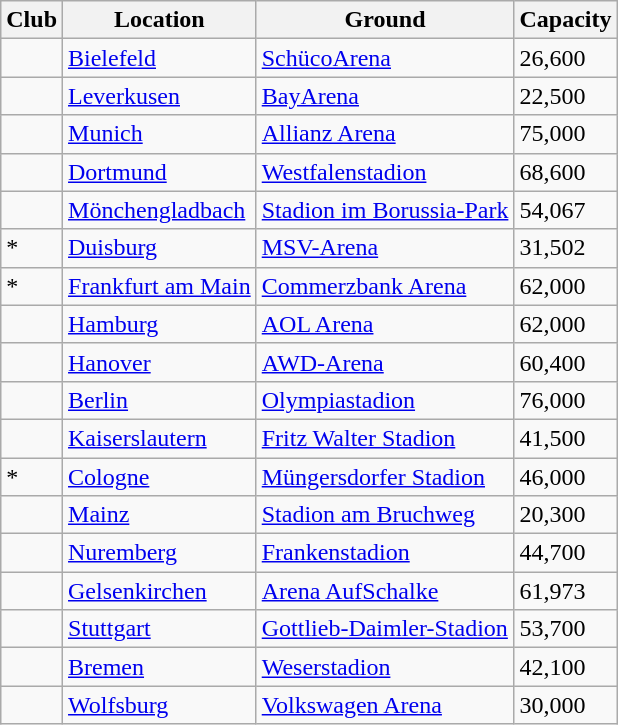<table class="wikitable sortable">
<tr>
<th>Club</th>
<th>Location</th>
<th>Ground</th>
<th>Capacity</th>
</tr>
<tr>
<td></td>
<td><a href='#'>Bielefeld</a></td>
<td><a href='#'>SchücoArena</a></td>
<td>26,600</td>
</tr>
<tr>
<td></td>
<td><a href='#'>Leverkusen</a></td>
<td><a href='#'>BayArena</a></td>
<td>22,500</td>
</tr>
<tr>
<td></td>
<td><a href='#'>Munich</a></td>
<td><a href='#'>Allianz Arena</a></td>
<td>75,000</td>
</tr>
<tr>
<td></td>
<td><a href='#'>Dortmund</a></td>
<td><a href='#'>Westfalenstadion</a></td>
<td>68,600</td>
</tr>
<tr>
<td></td>
<td><a href='#'>Mönchengladbach</a></td>
<td><a href='#'>Stadion im Borussia-Park</a></td>
<td>54,067</td>
</tr>
<tr>
<td>*</td>
<td><a href='#'>Duisburg</a></td>
<td><a href='#'>MSV-Arena</a></td>
<td>31,502</td>
</tr>
<tr>
<td>*</td>
<td><a href='#'>Frankfurt am Main</a></td>
<td><a href='#'>Commerzbank Arena</a></td>
<td>62,000</td>
</tr>
<tr>
<td></td>
<td><a href='#'>Hamburg</a></td>
<td><a href='#'>AOL Arena</a></td>
<td>62,000</td>
</tr>
<tr>
<td></td>
<td><a href='#'>Hanover</a></td>
<td><a href='#'>AWD-Arena</a></td>
<td>60,400</td>
</tr>
<tr>
<td></td>
<td><a href='#'>Berlin</a></td>
<td><a href='#'>Olympiastadion</a></td>
<td>76,000</td>
</tr>
<tr>
<td></td>
<td><a href='#'>Kaiserslautern</a></td>
<td><a href='#'>Fritz Walter Stadion</a></td>
<td>41,500</td>
</tr>
<tr>
<td>*</td>
<td><a href='#'>Cologne</a></td>
<td><a href='#'>Müngersdorfer Stadion</a></td>
<td>46,000</td>
</tr>
<tr>
<td></td>
<td><a href='#'>Mainz</a></td>
<td><a href='#'>Stadion am Bruchweg</a></td>
<td>20,300</td>
</tr>
<tr>
<td></td>
<td><a href='#'>Nuremberg</a></td>
<td><a href='#'>Frankenstadion</a></td>
<td>44,700</td>
</tr>
<tr>
<td></td>
<td><a href='#'>Gelsenkirchen</a></td>
<td><a href='#'>Arena AufSchalke</a></td>
<td>61,973</td>
</tr>
<tr>
<td></td>
<td><a href='#'>Stuttgart</a></td>
<td><a href='#'>Gottlieb-Daimler-Stadion</a></td>
<td>53,700</td>
</tr>
<tr>
<td></td>
<td><a href='#'>Bremen</a></td>
<td><a href='#'>Weserstadion</a></td>
<td>42,100</td>
</tr>
<tr>
<td></td>
<td><a href='#'>Wolfsburg</a></td>
<td><a href='#'>Volkswagen Arena</a></td>
<td>30,000</td>
</tr>
</table>
